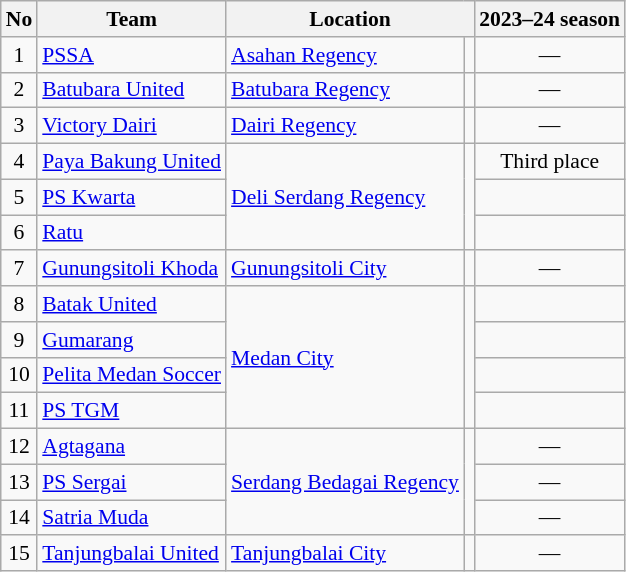<table class="wikitable sortable" style="font-size:90%;">
<tr>
<th>No</th>
<th>Team</th>
<th colspan="2">Location</th>
<th>2023–24 season</th>
</tr>
<tr>
<td align="center">1</td>
<td><a href='#'>PSSA</a></td>
<td><a href='#'>Asahan Regency</a></td>
<td></td>
<td align="center">—</td>
</tr>
<tr>
<td align="center">2</td>
<td><a href='#'>Batubara United</a></td>
<td><a href='#'>Batubara Regency</a></td>
<td></td>
<td align="center">—</td>
</tr>
<tr>
<td align="center">3</td>
<td><a href='#'>Victory Dairi</a></td>
<td><a href='#'>Dairi Regency</a></td>
<td></td>
<td align="center">—</td>
</tr>
<tr>
<td align="center">4</td>
<td><a href='#'>Paya Bakung United</a></td>
<td rowspan="3"><a href='#'>Deli Serdang Regency</a></td>
<td rowspan="3"></td>
<td align=center>Third place</td>
</tr>
<tr>
<td align="center">5</td>
<td><a href='#'>PS Kwarta</a></td>
<td align=center></td>
</tr>
<tr>
<td align="center">6</td>
<td><a href='#'>Ratu</a></td>
<td align=center></td>
</tr>
<tr>
<td align="center">7</td>
<td><a href='#'>Gunungsitoli Khoda</a></td>
<td><a href='#'>Gunungsitoli City</a></td>
<td></td>
<td align="center">—</td>
</tr>
<tr>
<td align="center">8</td>
<td><a href='#'>Batak United</a></td>
<td rowspan="4"><a href='#'>Medan City</a></td>
<td rowspan="4"></td>
<td align=center></td>
</tr>
<tr>
<td align="center">9</td>
<td><a href='#'>Gumarang</a></td>
<td align=center></td>
</tr>
<tr>
<td align="center">10</td>
<td><a href='#'>Pelita Medan Soccer</a></td>
<td align=center></td>
</tr>
<tr>
<td align="center">11</td>
<td><a href='#'>PS TGM</a></td>
<td align=center></td>
</tr>
<tr>
<td align="center">12</td>
<td><a href='#'>Agtagana</a></td>
<td rowspan="3"><a href='#'>Serdang Bedagai Regency</a></td>
<td rowspan="3"></td>
<td align="center">—</td>
</tr>
<tr>
<td align="center">13</td>
<td><a href='#'>PS Sergai</a></td>
<td align="center">—</td>
</tr>
<tr>
<td align="center">14</td>
<td><a href='#'>Satria Muda</a></td>
<td align="center">—</td>
</tr>
<tr>
<td align="center">15</td>
<td><a href='#'>Tanjungbalai United</a></td>
<td><a href='#'>Tanjungbalai City</a></td>
<td></td>
<td align="center">—</td>
</tr>
</table>
